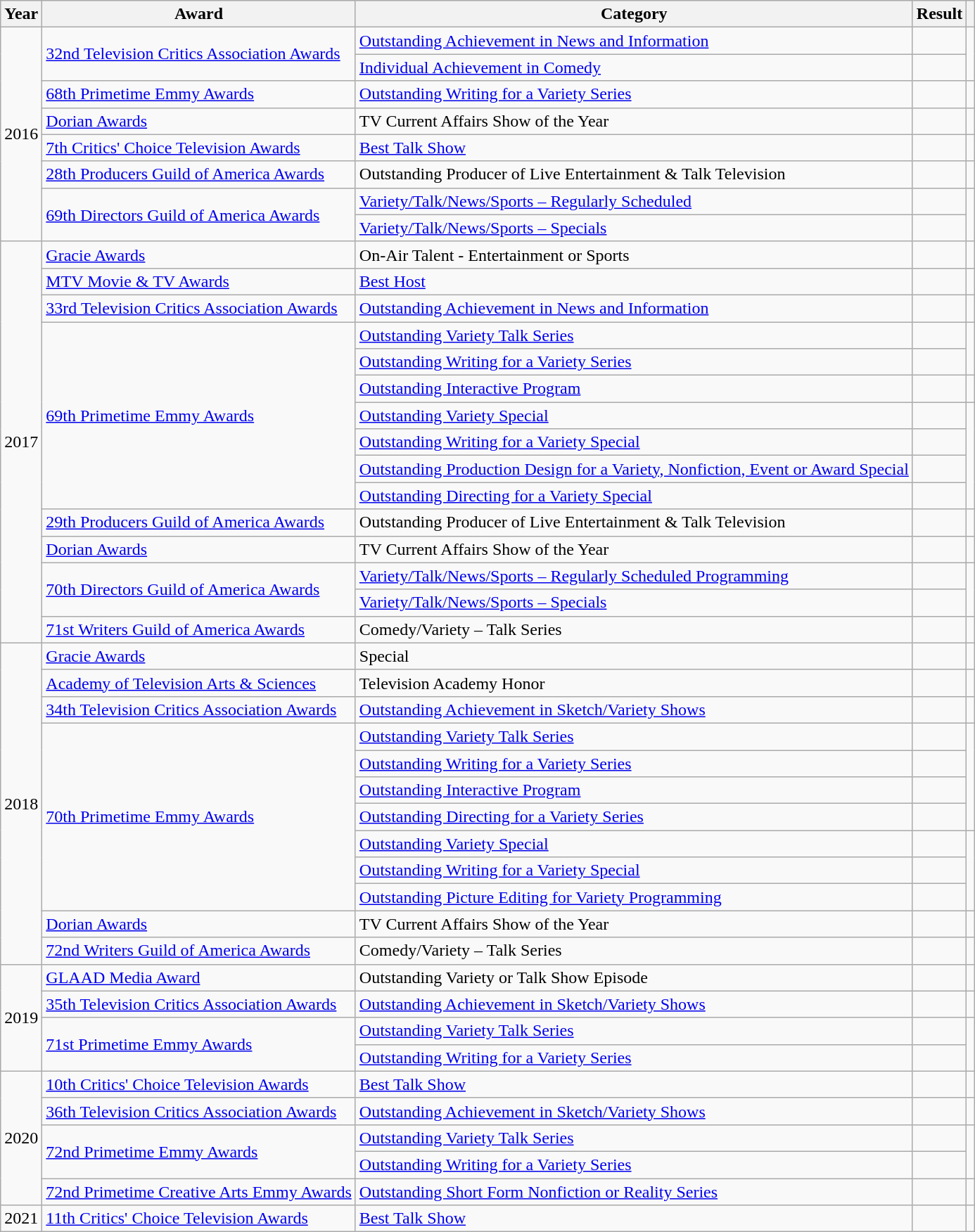<table class="wikitable sortable">
<tr>
<th align="left">Year</th>
<th align="left">Award</th>
<th align="left">Category</th>
<th align="left">Result</th>
<th scope="col" class="unsortable"></th>
</tr>
<tr>
<td rowspan="8" style="text-align:center;">2016</td>
<td rowspan="2"><a href='#'>32nd Television Critics Association Awards</a></td>
<td><a href='#'>Outstanding Achievement in News and Information</a></td>
<td></td>
<td rowspan="2"></td>
</tr>
<tr>
<td><a href='#'>Individual Achievement in Comedy</a></td>
<td></td>
</tr>
<tr>
<td><a href='#'>68th Primetime Emmy Awards</a></td>
<td><a href='#'>Outstanding Writing for a Variety Series</a></td>
<td></td>
<td></td>
</tr>
<tr>
<td><a href='#'>Dorian Awards</a></td>
<td>TV Current Affairs Show of the Year</td>
<td></td>
<td></td>
</tr>
<tr>
<td><a href='#'>7th Critics' Choice Television Awards</a></td>
<td><a href='#'>Best Talk Show</a></td>
<td></td>
<td></td>
</tr>
<tr>
<td><a href='#'>28th Producers Guild of America Awards</a></td>
<td>Outstanding Producer of Live Entertainment & Talk Television</td>
<td></td>
<td></td>
</tr>
<tr>
<td rowspan="2"><a href='#'>69th Directors Guild of America Awards</a></td>
<td><a href='#'>Variety/Talk/News/Sports – Regularly Scheduled</a></td>
<td></td>
<td rowspan="2"></td>
</tr>
<tr>
<td><a href='#'>Variety/Talk/News/Sports – Specials</a></td>
<td></td>
</tr>
<tr>
<td rowspan="15" style="text-align:center;">2017</td>
<td><a href='#'>Gracie Awards</a></td>
<td>On-Air Talent - Entertainment or Sports</td>
<td></td>
<td></td>
</tr>
<tr>
<td><a href='#'>MTV Movie & TV Awards</a></td>
<td><a href='#'>Best Host</a></td>
<td></td>
<td></td>
</tr>
<tr>
<td><a href='#'>33rd Television Critics Association Awards</a></td>
<td><a href='#'>Outstanding Achievement in News and Information</a></td>
<td></td>
<td></td>
</tr>
<tr>
<td rowspan="7"><a href='#'>69th Primetime Emmy Awards</a></td>
<td><a href='#'>Outstanding Variety Talk Series</a></td>
<td></td>
<td rowspan="2"></td>
</tr>
<tr>
<td><a href='#'>Outstanding Writing for a Variety Series</a></td>
<td></td>
</tr>
<tr>
<td><a href='#'>Outstanding Interactive Program</a></td>
<td></td>
<td></td>
</tr>
<tr>
<td><a href='#'>Outstanding Variety Special</a></td>
<td></td>
<td rowspan="4"></td>
</tr>
<tr>
<td><a href='#'>Outstanding Writing for a Variety Special</a></td>
<td></td>
</tr>
<tr>
<td><a href='#'>Outstanding Production Design for a Variety, Nonfiction, Event or Award Special</a></td>
<td></td>
</tr>
<tr>
<td><a href='#'>Outstanding Directing for a Variety Special</a></td>
<td></td>
</tr>
<tr>
<td><a href='#'>29th Producers Guild of America Awards</a></td>
<td>Outstanding Producer of Live Entertainment & Talk Television</td>
<td></td>
<td></td>
</tr>
<tr>
<td><a href='#'>Dorian Awards</a></td>
<td>TV Current Affairs Show of the Year</td>
<td></td>
<td></td>
</tr>
<tr>
<td rowspan="2"><a href='#'>70th Directors Guild of America Awards</a></td>
<td><a href='#'>Variety/Talk/News/Sports – Regularly Scheduled Programming</a></td>
<td></td>
<td rowspan="2"></td>
</tr>
<tr>
<td><a href='#'>Variety/Talk/News/Sports – Specials</a></td>
<td></td>
</tr>
<tr>
<td><a href='#'>71st Writers Guild of America Awards</a></td>
<td>Comedy/Variety – Talk Series</td>
<td></td>
<td></td>
</tr>
<tr>
<td rowspan="12" style="text-align:center;">2018</td>
<td><a href='#'>Gracie Awards</a></td>
<td>Special</td>
<td></td>
<td></td>
</tr>
<tr>
<td><a href='#'>Academy of Television Arts & Sciences</a></td>
<td>Television Academy Honor</td>
<td></td>
<td></td>
</tr>
<tr>
<td><a href='#'>34th Television Critics Association Awards</a></td>
<td><a href='#'>Outstanding Achievement in Sketch/Variety Shows</a></td>
<td></td>
<td></td>
</tr>
<tr>
<td rowspan="7"><a href='#'>70th Primetime Emmy Awards</a></td>
<td><a href='#'>Outstanding Variety Talk Series</a></td>
<td></td>
<td rowspan="4"></td>
</tr>
<tr>
<td><a href='#'>Outstanding Writing for a Variety Series</a></td>
<td></td>
</tr>
<tr>
<td><a href='#'>Outstanding Interactive Program</a></td>
<td></td>
</tr>
<tr>
<td><a href='#'>Outstanding Directing for a Variety Series</a></td>
<td></td>
</tr>
<tr>
<td><a href='#'>Outstanding Variety Special</a></td>
<td></td>
<td rowspan="3"></td>
</tr>
<tr>
<td><a href='#'>Outstanding Writing for a Variety Special</a></td>
<td></td>
</tr>
<tr>
<td><a href='#'>Outstanding Picture Editing for Variety Programming</a></td>
<td></td>
</tr>
<tr>
<td><a href='#'>Dorian Awards</a></td>
<td>TV Current Affairs Show of the Year</td>
<td></td>
<td></td>
</tr>
<tr>
<td><a href='#'>72nd Writers Guild of America Awards</a></td>
<td>Comedy/Variety – Talk Series</td>
<td></td>
<td></td>
</tr>
<tr>
<td rowspan="4" style="text-align:center;">2019</td>
<td><a href='#'>GLAAD Media Award</a></td>
<td>Outstanding Variety or Talk Show Episode</td>
<td></td>
<td></td>
</tr>
<tr>
<td><a href='#'>35th Television Critics Association Awards</a></td>
<td><a href='#'>Outstanding Achievement in Sketch/Variety Shows</a></td>
<td></td>
<td></td>
</tr>
<tr>
<td rowspan="2"><a href='#'>71st Primetime Emmy Awards</a></td>
<td><a href='#'>Outstanding Variety Talk Series</a></td>
<td></td>
<td rowspan="2"></td>
</tr>
<tr>
<td><a href='#'>Outstanding Writing for a Variety Series</a></td>
<td></td>
</tr>
<tr>
<td rowspan="5" style="text-align:center;">2020</td>
<td><a href='#'>10th Critics' Choice Television Awards</a></td>
<td><a href='#'>Best Talk Show</a></td>
<td></td>
<td></td>
</tr>
<tr>
<td><a href='#'>36th Television Critics Association Awards</a></td>
<td><a href='#'>Outstanding Achievement in Sketch/Variety Shows</a></td>
<td></td>
<td></td>
</tr>
<tr>
<td rowspan="2"><a href='#'>72nd Primetime Emmy Awards</a></td>
<td><a href='#'>Outstanding Variety Talk Series</a></td>
<td></td>
<td rowspan="2"></td>
</tr>
<tr>
<td><a href='#'>Outstanding Writing for a Variety Series</a></td>
<td></td>
</tr>
<tr>
<td><a href='#'>72nd Primetime Creative Arts Emmy Awards</a></td>
<td><a href='#'>Outstanding Short Form Nonfiction or Reality Series</a></td>
<td></td>
<td></td>
</tr>
<tr>
<td rowspan="1" style="text-align:center;">2021</td>
<td><a href='#'>11th Critics' Choice Television Awards</a></td>
<td><a href='#'>Best Talk Show</a></td>
<td></td>
<td></td>
</tr>
</table>
